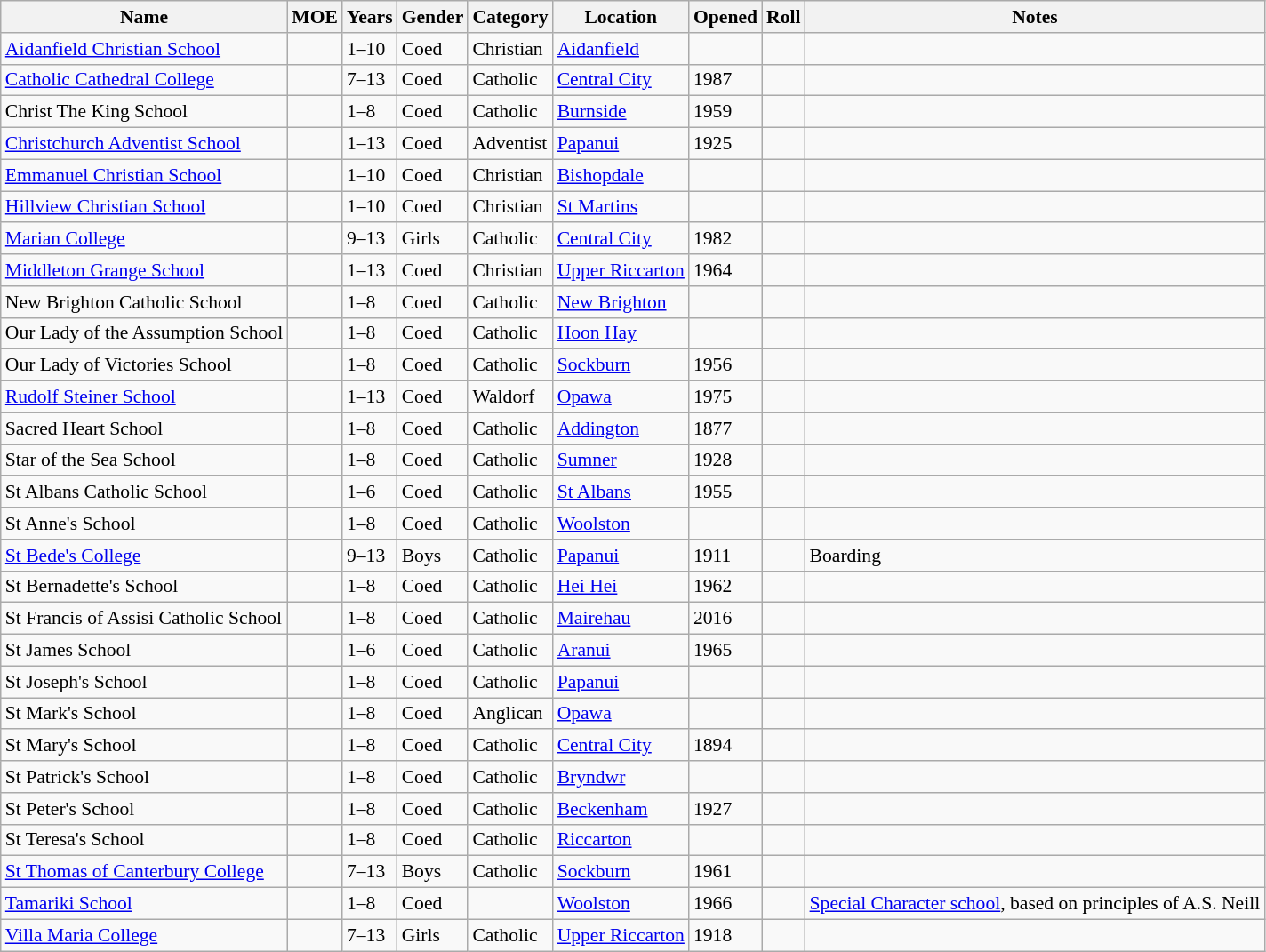<table class="wikitable sortable" style="font-size:90%">
<tr>
<th>Name</th>
<th>MOE</th>
<th>Years</th>
<th>Gender</th>
<th>Category</th>
<th>Location</th>
<th>Opened</th>
<th>Roll</th>
<th>Notes</th>
</tr>
<tr>
<td><a href='#'>Aidanfield Christian School</a></td>
<td></td>
<td>1–10</td>
<td>Coed</td>
<td>Christian</td>
<td><a href='#'>Aidanfield</a></td>
<td></td>
<td></td>
<td></td>
</tr>
<tr>
<td><a href='#'>Catholic Cathedral College</a></td>
<td></td>
<td>7–13</td>
<td>Coed</td>
<td>Catholic</td>
<td><a href='#'>Central City</a></td>
<td>1987</td>
<td></td>
<td></td>
</tr>
<tr>
<td>Christ The King School</td>
<td></td>
<td>1–8</td>
<td>Coed</td>
<td>Catholic</td>
<td><a href='#'>Burnside</a></td>
<td>1959</td>
<td></td>
<td></td>
</tr>
<tr>
<td><a href='#'>Christchurch Adventist School</a></td>
<td></td>
<td>1–13</td>
<td>Coed</td>
<td>Adventist</td>
<td><a href='#'>Papanui</a></td>
<td>1925</td>
<td></td>
<td></td>
</tr>
<tr>
<td><a href='#'>Emmanuel Christian School</a></td>
<td></td>
<td>1–10</td>
<td>Coed</td>
<td>Christian</td>
<td><a href='#'>Bishopdale</a></td>
<td></td>
<td></td>
<td></td>
</tr>
<tr>
<td><a href='#'>Hillview Christian School</a></td>
<td></td>
<td>1–10</td>
<td>Coed</td>
<td>Christian</td>
<td><a href='#'>St Martins</a></td>
<td></td>
<td></td>
<td></td>
</tr>
<tr>
<td><a href='#'>Marian College</a></td>
<td></td>
<td>9–13</td>
<td>Girls</td>
<td>Catholic</td>
<td><a href='#'>Central City</a></td>
<td>1982</td>
<td></td>
<td></td>
</tr>
<tr>
<td><a href='#'>Middleton Grange School</a></td>
<td></td>
<td>1–13</td>
<td>Coed</td>
<td>Christian</td>
<td><a href='#'>Upper Riccarton</a></td>
<td>1964</td>
<td></td>
<td></td>
</tr>
<tr>
<td>New Brighton Catholic School</td>
<td></td>
<td>1–8</td>
<td>Coed</td>
<td>Catholic</td>
<td><a href='#'>New Brighton</a></td>
<td></td>
<td></td>
<td></td>
</tr>
<tr>
<td>Our Lady of the Assumption School</td>
<td></td>
<td>1–8</td>
<td>Coed</td>
<td>Catholic</td>
<td><a href='#'>Hoon Hay</a></td>
<td></td>
<td></td>
<td></td>
</tr>
<tr>
<td>Our Lady of Victories School</td>
<td></td>
<td>1–8</td>
<td>Coed</td>
<td>Catholic</td>
<td><a href='#'>Sockburn</a></td>
<td>1956</td>
<td></td>
<td></td>
</tr>
<tr>
<td><a href='#'>Rudolf Steiner School</a></td>
<td></td>
<td>1–13</td>
<td>Coed</td>
<td>Waldorf</td>
<td><a href='#'>Opawa</a></td>
<td>1975</td>
<td></td>
<td></td>
</tr>
<tr>
<td>Sacred Heart School</td>
<td></td>
<td>1–8</td>
<td>Coed</td>
<td>Catholic</td>
<td><a href='#'>Addington</a></td>
<td>1877</td>
<td></td>
<td></td>
</tr>
<tr>
<td>Star of the Sea School</td>
<td></td>
<td>1–8</td>
<td>Coed</td>
<td>Catholic</td>
<td><a href='#'>Sumner</a></td>
<td>1928</td>
<td></td>
<td></td>
</tr>
<tr>
<td>St Albans Catholic School</td>
<td></td>
<td>1–6</td>
<td>Coed</td>
<td>Catholic</td>
<td><a href='#'>St Albans</a></td>
<td>1955</td>
<td></td>
<td></td>
</tr>
<tr>
<td>St Anne's School</td>
<td></td>
<td>1–8</td>
<td>Coed</td>
<td>Catholic</td>
<td><a href='#'>Woolston</a></td>
<td></td>
<td></td>
<td></td>
</tr>
<tr>
<td><a href='#'>St Bede's College</a></td>
<td></td>
<td>9–13</td>
<td>Boys</td>
<td>Catholic</td>
<td><a href='#'>Papanui</a></td>
<td>1911</td>
<td></td>
<td>Boarding</td>
</tr>
<tr>
<td>St Bernadette's School</td>
<td></td>
<td>1–8</td>
<td>Coed</td>
<td>Catholic</td>
<td><a href='#'>Hei Hei</a></td>
<td>1962</td>
<td></td>
<td></td>
</tr>
<tr>
<td>St Francis of Assisi Catholic School</td>
<td></td>
<td>1–8</td>
<td>Coed</td>
<td>Catholic</td>
<td><a href='#'>Mairehau</a></td>
<td>2016</td>
<td></td>
<td></td>
</tr>
<tr>
<td>St James School</td>
<td></td>
<td>1–6</td>
<td>Coed</td>
<td>Catholic</td>
<td><a href='#'>Aranui</a></td>
<td>1965</td>
<td></td>
<td></td>
</tr>
<tr>
<td>St Joseph's School</td>
<td></td>
<td>1–8</td>
<td>Coed</td>
<td>Catholic</td>
<td><a href='#'>Papanui</a></td>
<td></td>
<td></td>
<td></td>
</tr>
<tr>
<td>St Mark's School</td>
<td></td>
<td>1–8</td>
<td>Coed</td>
<td>Anglican</td>
<td><a href='#'>Opawa</a></td>
<td></td>
<td></td>
<td></td>
</tr>
<tr>
<td>St Mary's School</td>
<td></td>
<td>1–8</td>
<td>Coed</td>
<td>Catholic</td>
<td><a href='#'>Central City</a></td>
<td>1894</td>
<td></td>
<td></td>
</tr>
<tr>
<td>St Patrick's School</td>
<td></td>
<td>1–8</td>
<td>Coed</td>
<td>Catholic</td>
<td><a href='#'>Bryndwr</a></td>
<td></td>
<td></td>
<td></td>
</tr>
<tr>
<td>St Peter's School</td>
<td></td>
<td>1–8</td>
<td>Coed</td>
<td>Catholic</td>
<td><a href='#'>Beckenham</a></td>
<td>1927</td>
<td></td>
<td></td>
</tr>
<tr>
<td>St Teresa's School</td>
<td></td>
<td>1–8</td>
<td>Coed</td>
<td>Catholic</td>
<td><a href='#'>Riccarton</a></td>
<td></td>
<td></td>
<td></td>
</tr>
<tr>
<td><a href='#'>St Thomas of Canterbury College</a></td>
<td></td>
<td>7–13</td>
<td>Boys</td>
<td>Catholic</td>
<td><a href='#'>Sockburn</a></td>
<td>1961</td>
<td></td>
<td></td>
</tr>
<tr>
<td><a href='#'>Tamariki School</a></td>
<td></td>
<td>1–8</td>
<td>Coed</td>
<td></td>
<td><a href='#'>Woolston</a></td>
<td>1966</td>
<td></td>
<td><a href='#'>Special Character school</a>, based on principles of A.S. Neill</td>
</tr>
<tr>
<td><a href='#'>Villa Maria College</a></td>
<td></td>
<td>7–13</td>
<td>Girls</td>
<td>Catholic</td>
<td><a href='#'>Upper Riccarton</a></td>
<td>1918</td>
<td></td>
<td></td>
</tr>
</table>
